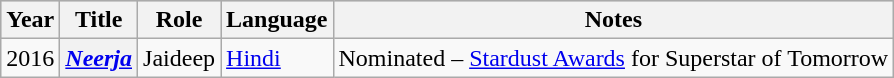<table class="wikitable sortable plainrowheaders">
<tr style="background:#ccc; text-align:center;">
<th scope="col">Year</th>
<th scope="col">Title</th>
<th scope="col">Role</th>
<th scope="col">Language</th>
<th scope="col" class="unsortable">Notes</th>
</tr>
<tr>
<td>2016</td>
<th scope="row"><em><a href='#'>Neerja</a></em></th>
<td>Jaideep</td>
<td><a href='#'>Hindi</a></td>
<td>Nominated – <a href='#'>Stardust Awards</a> for Superstar of Tomorrow</td>
</tr>
</table>
